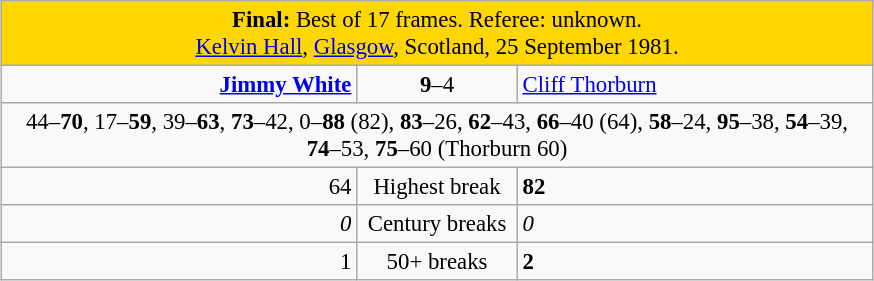<table class="wikitable" style="font-size: 95%; margin: 1em auto 1em auto;">
<tr>
<td colspan="3" align="center" bgcolor="#ffd700"><strong>Final:</strong> Best of 17 frames. Referee: unknown.<br><a href='#'>Kelvin Hall</a>, <a href='#'>Glasgow</a>, Scotland, 25 September 1981.</td>
</tr>
<tr>
<td width="230" align="right"><strong><a href='#'>Jimmy White</a></strong> <br></td>
<td width="100" align="center"><strong>9</strong>–4</td>
<td width="230"><a href='#'>Cliff Thorburn</a> <br></td>
</tr>
<tr>
<td colspan="3" align="center" style="font-size: 100%">44–<strong>70</strong>, 17–<strong>59</strong>, 39–<strong>63</strong>, <strong>73</strong>–42, 0–<strong>88</strong> (82), <strong>83</strong>–26, <strong>62</strong>–43, <strong>66</strong>–40 (64), <strong>58</strong>–24, <strong>95</strong>–38, <strong>54</strong>–39, <strong>74</strong>–53, <strong>75</strong>–60 (Thorburn 60)</td>
</tr>
<tr>
<td align="right">64</td>
<td align="center">Highest break</td>
<td><strong>82</strong></td>
</tr>
<tr>
<td align="right"><em>0</em></td>
<td align="center">Century breaks</td>
<td><em>0</em></td>
</tr>
<tr>
<td align="right">1</td>
<td align="center">50+ breaks</td>
<td><strong>2</strong></td>
</tr>
</table>
